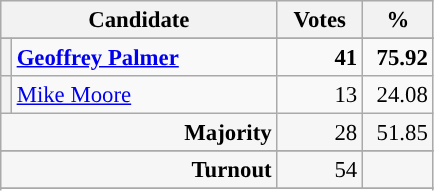<table class="wikitable" style="font-size: 95%;">
<tr style="background-color:#E9E9E9">
<th colspan="2" style="width: 170px">Candidate</th>
<th style="width: 50px">Votes</th>
<th style="width: 40px">%</th>
</tr>
<tr>
</tr>
<tr>
<th style="background-color: "></th>
<td style="width: 170px"><strong><a href='#'>Geoffrey Palmer</a></strong></td>
<td align="right"><strong>41</strong></td>
<td align="right"><strong>75.92</strong></td>
</tr>
<tr>
<th style="background-color: "></th>
<td style="width: 170px"><a href='#'>Mike Moore</a></td>
<td align="right">13</td>
<td align="right">24.08</td>
</tr>
<tr style="background-color:#F6F6F6">
<td colspan="2" align="right"><strong>Majority</strong></td>
<td align="right">28</td>
<td align="right">51.85</td>
</tr>
<tr>
</tr>
<tr style="background-color:#F6F6F6">
<td colspan="2" align="right"><strong>Turnout</strong></td>
<td align="right">54</td>
<td></td>
</tr>
<tr>
</tr>
<tr style="background-color:#F6F6F6">
</tr>
</table>
